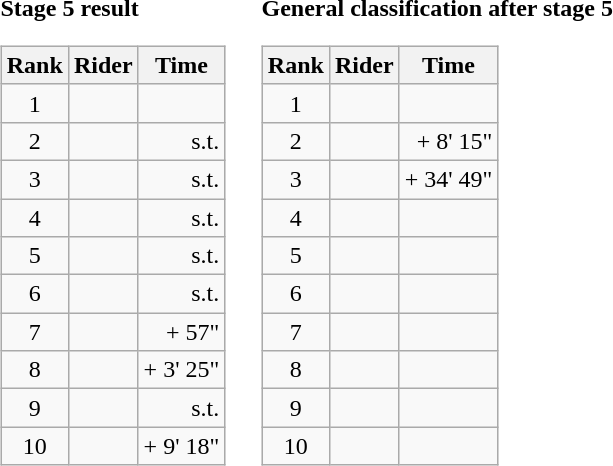<table>
<tr>
<td><strong>Stage 5 result</strong><br><table class="wikitable">
<tr>
<th scope="col">Rank</th>
<th scope="col">Rider</th>
<th scope="col">Time</th>
</tr>
<tr>
<td style="text-align:center;">1</td>
<td></td>
<td style="text-align:right;"></td>
</tr>
<tr>
<td style="text-align:center;">2</td>
<td></td>
<td style="text-align:right;">s.t.</td>
</tr>
<tr>
<td style="text-align:center;">3</td>
<td></td>
<td style="text-align:right;">s.t.</td>
</tr>
<tr>
<td style="text-align:center;">4</td>
<td></td>
<td style="text-align:right;">s.t.</td>
</tr>
<tr>
<td style="text-align:center;">5</td>
<td></td>
<td style="text-align:right;">s.t.</td>
</tr>
<tr>
<td style="text-align:center;">6</td>
<td></td>
<td style="text-align:right;">s.t.</td>
</tr>
<tr>
<td style="text-align:center;">7</td>
<td></td>
<td style="text-align:right;">+ 57"</td>
</tr>
<tr>
<td style="text-align:center;">8</td>
<td></td>
<td style="text-align:right;">+ 3' 25"</td>
</tr>
<tr>
<td style="text-align:center;">9</td>
<td></td>
<td style="text-align:right;">s.t.</td>
</tr>
<tr>
<td style="text-align:center;">10</td>
<td></td>
<td style="text-align:right;">+ 9' 18"</td>
</tr>
</table>
</td>
<td></td>
<td><strong>General classification after stage 5</strong><br><table class="wikitable">
<tr>
<th scope="col">Rank</th>
<th scope="col">Rider</th>
<th scope="col">Time</th>
</tr>
<tr>
<td style="text-align:center;">1</td>
<td></td>
<td style="text-align:right;"></td>
</tr>
<tr>
<td style="text-align:center;">2</td>
<td></td>
<td style="text-align:right;">+ 8' 15"</td>
</tr>
<tr>
<td style="text-align:center;">3</td>
<td></td>
<td style="text-align:right;">+ 34' 49"</td>
</tr>
<tr>
<td style="text-align:center;">4</td>
<td></td>
<td></td>
</tr>
<tr>
<td style="text-align:center;">5</td>
<td></td>
<td></td>
</tr>
<tr>
<td style="text-align:center;">6</td>
<td></td>
<td></td>
</tr>
<tr>
<td style="text-align:center;">7</td>
<td></td>
<td></td>
</tr>
<tr>
<td style="text-align:center;">8</td>
<td></td>
<td></td>
</tr>
<tr>
<td style="text-align:center;">9</td>
<td></td>
<td></td>
</tr>
<tr>
<td style="text-align:center;">10</td>
<td></td>
<td></td>
</tr>
</table>
</td>
</tr>
</table>
